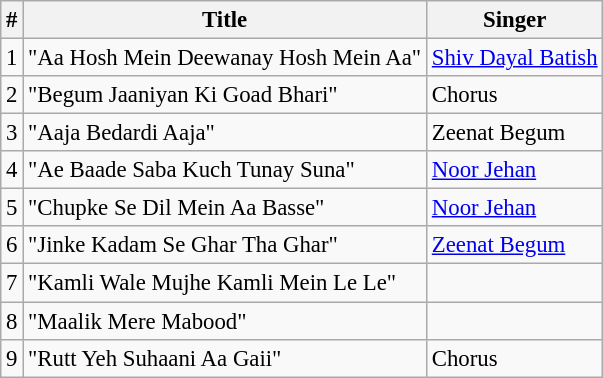<table class="wikitable" style="font-size:95%;">
<tr>
<th>#</th>
<th>Title</th>
<th>Singer</th>
</tr>
<tr>
<td>1</td>
<td>"Aa Hosh Mein Deewanay Hosh Mein Aa"</td>
<td><a href='#'>Shiv Dayal Batish</a></td>
</tr>
<tr>
<td>2</td>
<td>"Begum Jaaniyan Ki Goad Bhari"</td>
<td>Chorus</td>
</tr>
<tr>
<td>3</td>
<td>"Aaja Bedardi Aaja"</td>
<td>Zeenat Begum</td>
</tr>
<tr>
<td>4</td>
<td>"Ae Baade Saba Kuch Tunay Suna"</td>
<td><a href='#'>Noor Jehan</a></td>
</tr>
<tr>
<td>5</td>
<td>"Chupke Se Dil Mein Aa Basse"</td>
<td><a href='#'>Noor Jehan</a></td>
</tr>
<tr>
<td>6</td>
<td>"Jinke Kadam Se Ghar Tha Ghar"</td>
<td><a href='#'>Zeenat Begum</a></td>
</tr>
<tr>
<td>7</td>
<td>"Kamli Wale Mujhe Kamli Mein Le Le"</td>
<td></td>
</tr>
<tr>
<td>8</td>
<td>"Maalik Mere Mabood"</td>
<td></td>
</tr>
<tr>
<td>9</td>
<td>"Rutt Yeh Suhaani Aa Gaii"</td>
<td>Chorus</td>
</tr>
</table>
